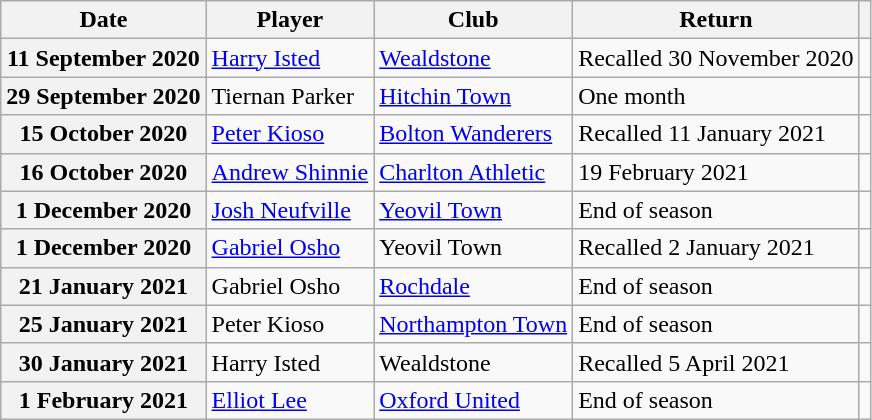<table class="wikitable plainrowheaders">
<tr>
<th scope=col>Date</th>
<th scope=col>Player</th>
<th scope=col>Club</th>
<th scope=col>Return</th>
<th scope=col class=unsortable></th>
</tr>
<tr>
<th scope=row>11 September 2020</th>
<td><a href='#'>Harry Isted</a></td>
<td><a href='#'>Wealdstone</a></td>
<td>Recalled 30 November 2020</td>
<td style="text-align:center;"></td>
</tr>
<tr>
<th scope=row>29 September 2020</th>
<td>Tiernan Parker</td>
<td><a href='#'>Hitchin Town</a></td>
<td>One month</td>
<td style="text-align:center;"></td>
</tr>
<tr>
<th scope=row>15 October 2020</th>
<td><a href='#'>Peter Kioso</a></td>
<td><a href='#'>Bolton Wanderers</a></td>
<td>Recalled 11 January 2021</td>
<td style="text-align:center;"></td>
</tr>
<tr>
<th scope=row>16 October 2020</th>
<td><a href='#'>Andrew Shinnie</a></td>
<td><a href='#'>Charlton Athletic</a></td>
<td>19 February 2021</td>
<td style="text-align:center;"></td>
</tr>
<tr>
<th scope=row>1 December 2020</th>
<td><a href='#'>Josh Neufville</a></td>
<td><a href='#'>Yeovil Town</a></td>
<td>End of season</td>
<td style="text-align:center;"></td>
</tr>
<tr>
<th scope=row>1 December 2020</th>
<td><a href='#'>Gabriel Osho</a></td>
<td>Yeovil Town</td>
<td>Recalled 2 January 2021</td>
<td style="text-align:center;"></td>
</tr>
<tr>
<th scope=row>21 January 2021</th>
<td>Gabriel Osho</td>
<td><a href='#'>Rochdale</a></td>
<td>End of season</td>
<td style="text-align:center;"></td>
</tr>
<tr>
<th scope=row>25 January 2021</th>
<td>Peter Kioso</td>
<td><a href='#'>Northampton Town</a></td>
<td>End of season</td>
<td style="text-align:center;"></td>
</tr>
<tr>
<th scope=row>30 January 2021</th>
<td>Harry Isted</td>
<td>Wealdstone</td>
<td>Recalled 5 April 2021</td>
<td style="text-align:center;"></td>
</tr>
<tr>
<th scope=row>1 February 2021</th>
<td><a href='#'>Elliot Lee</a></td>
<td><a href='#'>Oxford United</a></td>
<td>End of season</td>
<td style="text-align:center;"></td>
</tr>
</table>
